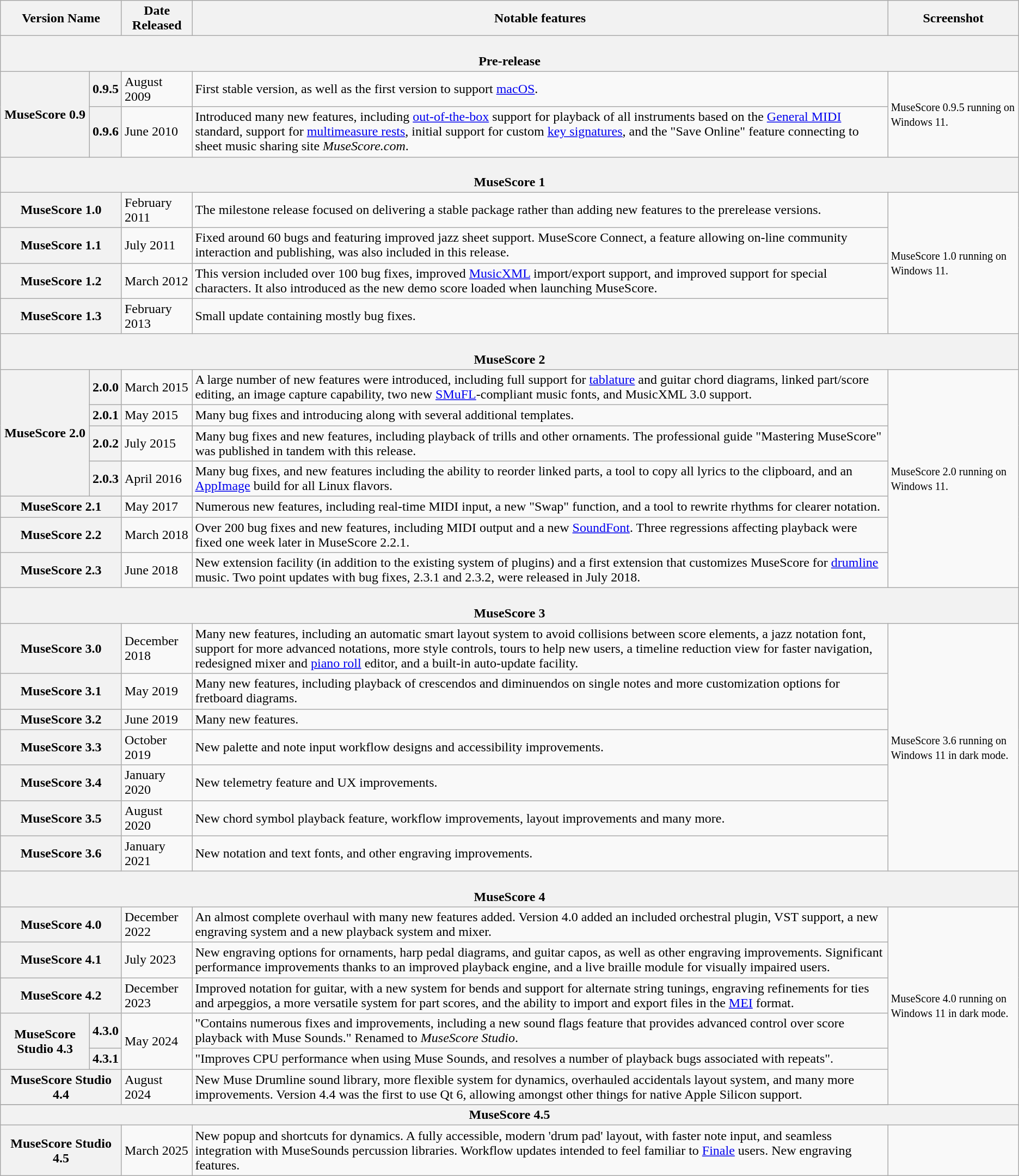<table class="wikitable mw-collapsible">
<tr>
<th colspan="2">Version Name</th>
<th>Date Released</th>
<th>Notable features</th>
<th>Screenshot</th>
</tr>
<tr>
<th colspan="5"><br>Pre-release</th>
</tr>
<tr>
<th rowspan="2">MuseScore 0.9</th>
<th>0.9.5</th>
<td>August 2009</td>
<td>First stable version, as well as the first version to support <a href='#'>macOS</a>.</td>
<td rowspan="2"><small>MuseScore 0.9.5 running on Windows 11.</small></td>
</tr>
<tr>
<th>0.9.6</th>
<td>June 2010</td>
<td>Introduced many new features, including <a href='#'>out-of-the-box</a> support for playback of all instruments based on the <a href='#'>General MIDI</a> standard, support for <a href='#'>multimeasure rests</a>, initial support for custom <a href='#'>key signatures</a>, and the "Save Online" feature connecting to sheet music sharing site <em>MuseScore.com</em>.</td>
</tr>
<tr>
<th colspan="5"><br> MuseScore 1</th>
</tr>
<tr>
<th colspan="2">MuseScore 1.0</th>
<td>February 2011</td>
<td>The milestone release focused on delivering a stable package rather than adding new features to the prerelease versions.</td>
<td rowspan="4"><small>MuseScore 1.0 running on Windows 11.</small></td>
</tr>
<tr>
<th colspan="2">MuseScore 1.1</th>
<td>July 2011</td>
<td>Fixed around 60 bugs and featuring improved jazz sheet support. MuseScore Connect, a feature allowing on-line community interaction and publishing, was also included in this release.</td>
</tr>
<tr>
<th colspan="2">MuseScore 1.2</th>
<td>March 2012</td>
<td>This version included over 100 bug fixes, improved <a href='#'>MusicXML</a> import/export support, and improved support for special characters. It also introduced  as the new demo score loaded when launching MuseScore.</td>
</tr>
<tr>
<th colspan="2">MuseScore 1.3</th>
<td>February 2013</td>
<td>Small update containing mostly bug fixes.</td>
</tr>
<tr>
<th colspan="5"><br> MuseScore 2</th>
</tr>
<tr>
<th rowspan="4">MuseScore 2.0</th>
<th>2.0.0</th>
<td>March 2015</td>
<td>A large number of new features were introduced, including full support for <a href='#'>tablature</a> and guitar chord diagrams, linked part/score editing, an image capture capability, two new <a href='#'>SMuFL</a>-compliant music fonts, and MusicXML 3.0 support.</td>
<td rowspan="7"><small>MuseScore 2.0 running on Windows 11.</small></td>
</tr>
<tr>
<th>2.0.1</th>
<td>May 2015</td>
<td>Many bug fixes and introducing  along with several additional templates.</td>
</tr>
<tr>
<th>2.0.2</th>
<td>July 2015</td>
<td>Many bug fixes and new features, including playback of trills and other ornaments. The professional guide "Mastering MuseScore" was published in tandem with this release.</td>
</tr>
<tr>
<th>2.0.3</th>
<td>April 2016</td>
<td>Many bug fixes, and new features including the ability to reorder linked parts, a tool to copy all lyrics to the clipboard, and an <a href='#'>AppImage</a> build for all Linux flavors.</td>
</tr>
<tr>
<th colspan="2">MuseScore 2.1</th>
<td>May 2017</td>
<td>Numerous new features, including real-time MIDI input, a new "Swap" function, and a tool to rewrite rhythms for clearer notation.</td>
</tr>
<tr>
<th colspan="2">MuseScore 2.2</th>
<td>March 2018</td>
<td>Over 200 bug fixes and new features, including MIDI output and a new <a href='#'>SoundFont</a>. Three regressions affecting playback were fixed one week later in MuseScore 2.2.1.</td>
</tr>
<tr>
<th colspan="2">MuseScore 2.3</th>
<td>June 2018</td>
<td>New extension facility (in addition to the existing system of plugins) and a first extension that customizes MuseScore for <a href='#'>drumline</a> music. Two point updates with bug fixes, 2.3.1 and 2.3.2, were released in July 2018.</td>
</tr>
<tr>
<th colspan="5"><br> MuseScore 3</th>
</tr>
<tr>
<th colspan="2">MuseScore 3.0</th>
<td>December 2018</td>
<td>Many new features, including an automatic smart layout system to avoid collisions between score elements, a jazz notation font, support for more advanced notations, more style controls, tours to help new users, a timeline reduction view for faster navigation, redesigned mixer and <a href='#'>piano roll</a> editor, and a built-in auto-update facility.</td>
<td rowspan="7"><small>MuseScore 3.6 running on Windows 11 in dark mode.</small></td>
</tr>
<tr>
<th colspan="2">MuseScore 3.1</th>
<td>May 2019</td>
<td>Many new features, including playback of crescendos and diminuendos on single notes and more customization options for fretboard diagrams.</td>
</tr>
<tr>
<th colspan="2">MuseScore 3.2</th>
<td>June 2019</td>
<td>Many new features.</td>
</tr>
<tr>
<th colspan="2">MuseScore 3.3</th>
<td>October 2019</td>
<td>New palette and note input workflow designs and accessibility improvements.</td>
</tr>
<tr>
<th colspan="2">MuseScore 3.4</th>
<td>January 2020</td>
<td>New telemetry feature and UX improvements.</td>
</tr>
<tr>
<th colspan="2">MuseScore 3.5</th>
<td>August 2020</td>
<td>New chord symbol playback feature, workflow improvements, layout improvements and many more.</td>
</tr>
<tr>
<th colspan="2">MuseScore 3.6</th>
<td>January 2021</td>
<td>New notation and text fonts, and other engraving improvements.</td>
</tr>
<tr>
<th colspan="5"><br> MuseScore 4</th>
</tr>
<tr>
<th colspan="2">MuseScore 4.0</th>
<td>December 2022</td>
<td>An almost complete overhaul with many new features added. Version 4.0 added an included orchestral plugin, VST support, a new engraving system and a new playback system and mixer.</td>
<td rowspan="7"><small>MuseScore 4.0 running on Windows 11 in dark mode.</small></td>
</tr>
<tr>
<th colspan="2">MuseScore 4.1</th>
<td>July 2023</td>
<td>New engraving options for ornaments, harp pedal diagrams, and guitar capos, as well as other engraving improvements. Significant performance improvements thanks to an improved playback engine, and a live braille module for visually impaired users.</td>
</tr>
<tr>
<th colspan="2">MuseScore 4.2</th>
<td>December 2023</td>
<td>Improved notation for guitar, with a new system for bends and support for alternate string tunings, engraving refinements for ties and arpeggios, a more versatile system for part scores, and the ability to import and export files in the <a href='#'>MEI</a> format.</td>
</tr>
<tr>
<th rowspan="2">MuseScore Studio 4.3</th>
<th>4.3.0</th>
<td rowspan="2">May 2024</td>
<td>"Contains numerous fixes and improvements, including a new sound flags feature that provides advanced control over score playback with Muse Sounds." Renamed to <em>MuseScore Studio</em>.</td>
</tr>
<tr>
<th>4.3.1</th>
<td>"Improves CPU performance when using Muse Sounds, and resolves a number of playback bugs associated with repeats".</td>
</tr>
<tr>
<th colspan="2">MuseScore Studio 4.4</th>
<td>August 2024</td>
<td>New Muse Drumline sound library, more flexible system for dynamics, overhauled accidentals layout system, and many more improvements. Version 4.4 was the first to use Qt 6, allowing amongst other things for native Apple Silicon support.</td>
</tr>
<tr>
</tr>
<tr>
<th colspan="5"> MuseScore 4.5</th>
</tr>
<tr>
<th colspan="2">MuseScore Studio 4.5</th>
<td>March 2025</td>
<td>New popup and shortcuts for dynamics. A fully accessible, modern 'drum pad' layout, with faster note input, and seamless integration with MuseSounds percussion libraries. Workflow updates intended to feel familiar to <a href='#'>Finale</a> users. New engraving features.</td>
<td></td>
</tr>
</table>
